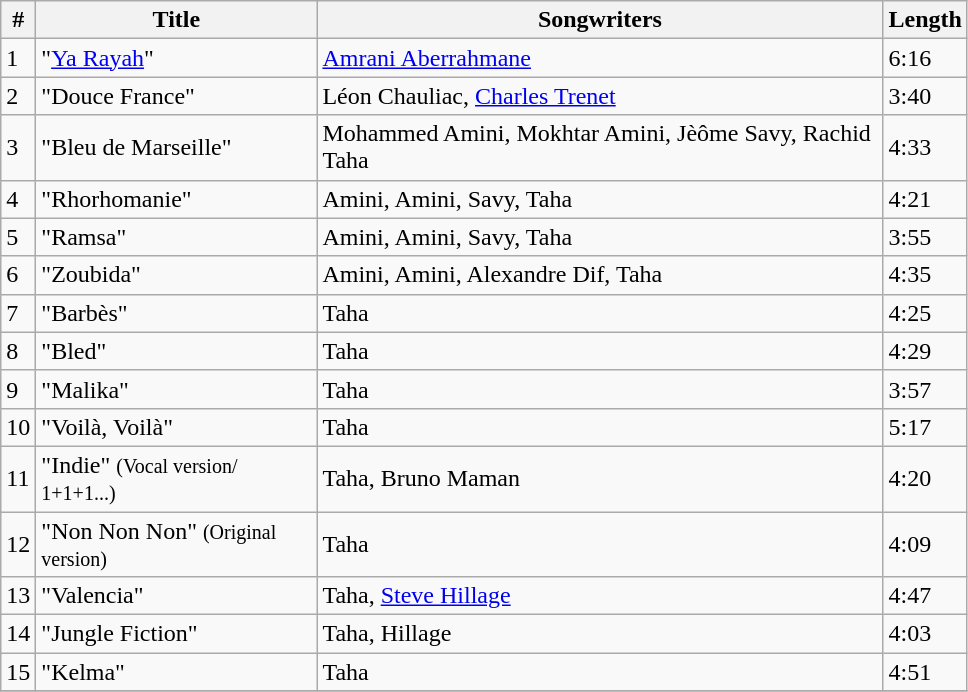<table class="wikitable">
<tr>
<th align="center">#</th>
<th align="center" width="180">Title</th>
<th align="center" width="370">Songwriters</th>
<th align="center">Length</th>
</tr>
<tr>
<td>1</td>
<td>"<a href='#'>Ya Rayah</a>"</td>
<td><a href='#'>Amrani Aberrahmane</a></td>
<td>6:16</td>
</tr>
<tr>
<td>2</td>
<td>"Douce France"</td>
<td>Léon Chauliac, <a href='#'>Charles Trenet</a></td>
<td>3:40</td>
</tr>
<tr>
<td>3</td>
<td>"Bleu de Marseille"</td>
<td>Mohammed Amini, Mokhtar Amini, Jèôme Savy, Rachid Taha</td>
<td>4:33</td>
</tr>
<tr>
<td>4</td>
<td>"Rhorhomanie"</td>
<td>Amini, Amini, Savy, Taha</td>
<td>4:21</td>
</tr>
<tr>
<td>5</td>
<td>"Ramsa"</td>
<td>Amini, Amini, Savy, Taha</td>
<td>3:55</td>
</tr>
<tr>
<td>6</td>
<td>"Zoubida"</td>
<td>Amini, Amini, Alexandre Dif, Taha</td>
<td>4:35</td>
</tr>
<tr>
<td>7</td>
<td>"Barbès"</td>
<td>Taha</td>
<td>4:25</td>
</tr>
<tr>
<td>8</td>
<td>"Bled"</td>
<td>Taha</td>
<td>4:29</td>
</tr>
<tr>
<td>9</td>
<td>"Malika"</td>
<td>Taha</td>
<td>3:57</td>
</tr>
<tr>
<td>10</td>
<td>"Voilà, Voilà"</td>
<td>Taha</td>
<td>5:17</td>
</tr>
<tr>
<td>11</td>
<td>"Indie" <small>(Vocal version/ 1+1+1...)</small></td>
<td>Taha, Bruno Maman</td>
<td>4:20</td>
</tr>
<tr>
<td>12</td>
<td>"Non Non Non" <small>(Original version)</small></td>
<td>Taha</td>
<td>4:09</td>
</tr>
<tr>
<td>13</td>
<td>"Valencia"</td>
<td>Taha, <a href='#'>Steve Hillage</a></td>
<td>4:47</td>
</tr>
<tr>
<td>14</td>
<td>"Jungle Fiction"</td>
<td>Taha, Hillage</td>
<td>4:03</td>
</tr>
<tr>
<td>15</td>
<td>"Kelma"</td>
<td>Taha</td>
<td>4:51</td>
</tr>
<tr>
</tr>
</table>
